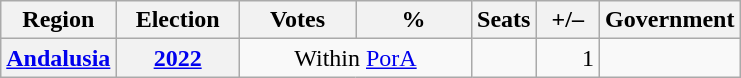<table class="wikitable" style="text-align:right;">
<tr>
<th>Region</th>
<th width="75">Election</th>
<th width="70">Votes</th>
<th width="70">%</th>
<th>Seats</th>
<th width="35">+/–</th>
<th>Government</th>
</tr>
<tr>
<th><a href='#'>Andalusia</a></th>
<th><a href='#'>2022</a></th>
<td colspan="2" align="center">Within <a href='#'>PorA</a></td>
<td></td>
<td>1</td>
<td></td>
</tr>
</table>
